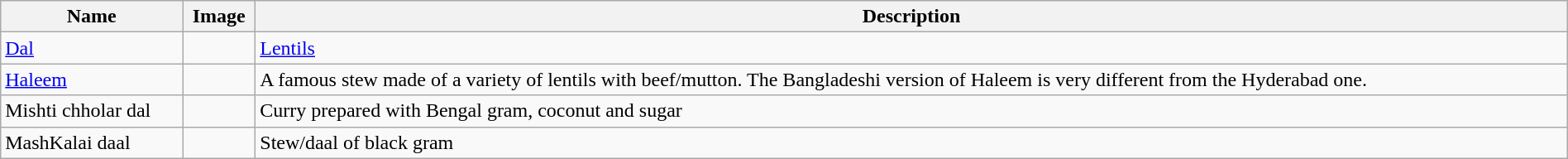<table class="wikitable sortable" width="100%">
<tr>
<th>Name</th>
<th>Image</th>
<th>Description</th>
</tr>
<tr>
<td><a href='#'>Dal</a></td>
<td></td>
<td><a href='#'>Lentils</a></td>
</tr>
<tr>
<td><a href='#'>Haleem</a></td>
<td></td>
<td>A famous stew made of a variety of lentils with beef/mutton. The Bangladeshi version of Haleem is very different from the Hyderabad one.</td>
</tr>
<tr>
<td>Mishti chholar dal</td>
<td></td>
<td>Curry prepared with Bengal gram, coconut and sugar</td>
</tr>
<tr>
<td>MashKalai daal</td>
<td></td>
<td>Stew/daal of black gram</td>
</tr>
</table>
